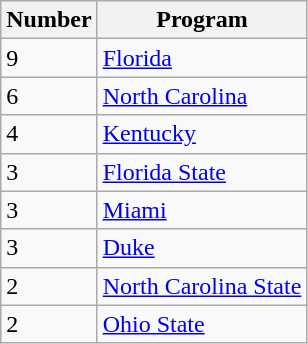<table class="wikitable">
<tr>
<th>Number</th>
<th>Program</th>
</tr>
<tr>
<td>9</td>
<td><a href='#'>Florida</a></td>
</tr>
<tr>
<td>6</td>
<td><a href='#'>North Carolina</a></td>
</tr>
<tr>
<td>4</td>
<td><a href='#'>Kentucky</a></td>
</tr>
<tr>
<td>3</td>
<td><a href='#'>Florida State</a></td>
</tr>
<tr>
<td>3</td>
<td><a href='#'>Miami</a></td>
</tr>
<tr>
<td>3</td>
<td><a href='#'>Duke</a></td>
</tr>
<tr>
<td>2</td>
<td><a href='#'>North Carolina State</a></td>
</tr>
<tr>
<td>2</td>
<td><a href='#'>Ohio State</a></td>
</tr>
</table>
